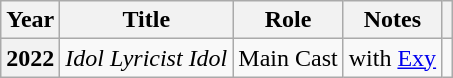<table class="wikitable sortable plainrowheaders">
<tr>
<th scope="col">Year</th>
<th scope="col">Title</th>
<th scope="col">Role</th>
<th scope="col">Notes</th>
<th scope="col" class="unsortable"></th>
</tr>
<tr>
<th scope="row">2022</th>
<td><em>Idol Lyricist Idol</em></td>
<td>Main Cast</td>
<td>with <a href='#'>Exy</a></td>
<td></td>
</tr>
</table>
